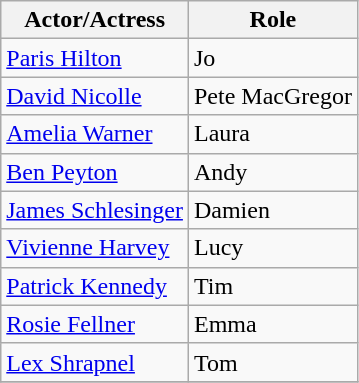<table class="wikitable">
<tr>
<th>Actor/Actress</th>
<th>Role</th>
</tr>
<tr>
<td><a href='#'>Paris Hilton</a></td>
<td>Jo</td>
</tr>
<tr>
<td><a href='#'>David Nicolle</a></td>
<td>Pete MacGregor</td>
</tr>
<tr>
<td><a href='#'>Amelia Warner</a></td>
<td>Laura</td>
</tr>
<tr>
<td><a href='#'>Ben Peyton</a></td>
<td>Andy</td>
</tr>
<tr>
<td><a href='#'>James Schlesinger</a></td>
<td>Damien</td>
</tr>
<tr>
<td><a href='#'>Vivienne Harvey</a></td>
<td>Lucy</td>
</tr>
<tr>
<td><a href='#'>Patrick Kennedy</a></td>
<td>Tim</td>
</tr>
<tr>
<td><a href='#'>Rosie Fellner</a></td>
<td>Emma</td>
</tr>
<tr>
<td><a href='#'>Lex Shrapnel</a></td>
<td>Tom</td>
</tr>
<tr>
</tr>
</table>
